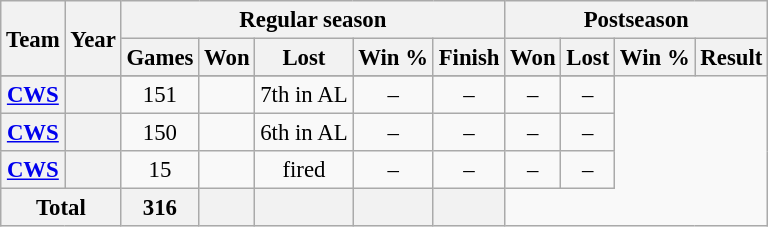<table class="wikitable" style="font-size: 95%; text-align:center;">
<tr>
<th rowspan="2">Team</th>
<th rowspan="2">Year</th>
<th colspan="5">Regular season</th>
<th colspan="4">Postseason</th>
</tr>
<tr>
<th>Games</th>
<th>Won</th>
<th>Lost</th>
<th>Win %</th>
<th>Finish</th>
<th>Won</th>
<th>Lost</th>
<th>Win %</th>
<th>Result</th>
</tr>
<tr>
</tr>
<tr>
<th><a href='#'>CWS</a></th>
<th></th>
<td>151</td>
<td></td>
<td>7th in AL</td>
<td>–</td>
<td>–</td>
<td>–</td>
<td>–</td>
</tr>
<tr>
<th><a href='#'>CWS</a></th>
<th></th>
<td>150</td>
<td></td>
<td>6th in AL</td>
<td>–</td>
<td>–</td>
<td>–</td>
<td>–</td>
</tr>
<tr>
<th><a href='#'>CWS</a></th>
<th></th>
<td>15</td>
<td></td>
<td>fired</td>
<td>–</td>
<td>–</td>
<td>–</td>
<td>–</td>
</tr>
<tr>
<th colspan="2">Total</th>
<th>316</th>
<th></th>
<th></th>
<th></th>
<th></th>
</tr>
</table>
